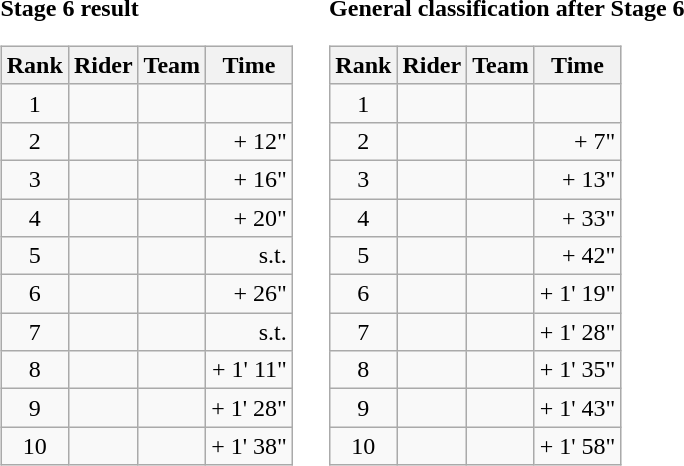<table>
<tr>
<td><strong>Stage 6 result</strong><br><table class="wikitable">
<tr>
<th scope="col">Rank</th>
<th scope="col">Rider</th>
<th scope="col">Team</th>
<th scope="col">Time</th>
</tr>
<tr>
<td style="text-align:center;">1</td>
<td></td>
<td></td>
<td style="text-align:right;"></td>
</tr>
<tr>
<td style="text-align:center;">2</td>
<td></td>
<td></td>
<td style="text-align:right;">+ 12"</td>
</tr>
<tr>
<td style="text-align:center;">3</td>
<td></td>
<td></td>
<td style="text-align:right;">+ 16"</td>
</tr>
<tr>
<td style="text-align:center;">4</td>
<td></td>
<td></td>
<td style="text-align:right;">+ 20"</td>
</tr>
<tr>
<td style="text-align:center;">5</td>
<td></td>
<td></td>
<td style="text-align:right;">s.t.</td>
</tr>
<tr>
<td style="text-align:center;">6</td>
<td></td>
<td></td>
<td style="text-align:right;">+ 26"</td>
</tr>
<tr>
<td style="text-align:center;">7</td>
<td></td>
<td></td>
<td style="text-align:right;">s.t.</td>
</tr>
<tr>
<td style="text-align:center;">8</td>
<td></td>
<td></td>
<td style="text-align:right;">+ 1' 11"</td>
</tr>
<tr>
<td style="text-align:center;">9</td>
<td></td>
<td></td>
<td style="text-align:right;">+ 1' 28"</td>
</tr>
<tr>
<td style="text-align:center;">10</td>
<td></td>
<td></td>
<td style="text-align:right;">+ 1' 38"</td>
</tr>
</table>
</td>
<td></td>
<td><strong>General classification after Stage 6</strong><br><table class="wikitable">
<tr>
<th scope="col">Rank</th>
<th scope="col">Rider</th>
<th scope="col">Team</th>
<th scope="col">Time</th>
</tr>
<tr>
<td style="text-align:center;">1</td>
<td></td>
<td></td>
<td style="text-align:right;"></td>
</tr>
<tr>
<td style="text-align:center;">2</td>
<td></td>
<td></td>
<td style="text-align:right;">+ 7"</td>
</tr>
<tr>
<td style="text-align:center;">3</td>
<td></td>
<td></td>
<td style="text-align:right;">+ 13"</td>
</tr>
<tr>
<td style="text-align:center;">4</td>
<td></td>
<td></td>
<td style="text-align:right;">+ 33"</td>
</tr>
<tr>
<td style="text-align:center;">5</td>
<td></td>
<td></td>
<td style="text-align:right;">+ 42"</td>
</tr>
<tr>
<td style="text-align:center;">6</td>
<td></td>
<td></td>
<td style="text-align:right;">+ 1' 19"</td>
</tr>
<tr>
<td style="text-align:center;">7</td>
<td></td>
<td></td>
<td style="text-align:right;">+ 1' 28"</td>
</tr>
<tr>
<td style="text-align:center;">8</td>
<td></td>
<td></td>
<td style="text-align:right;">+ 1' 35"</td>
</tr>
<tr>
<td style="text-align:center;">9</td>
<td></td>
<td></td>
<td style="text-align:right;">+ 1' 43"</td>
</tr>
<tr>
<td style="text-align:center;">10</td>
<td></td>
<td></td>
<td style="text-align:right;">+ 1' 58"</td>
</tr>
</table>
</td>
</tr>
</table>
